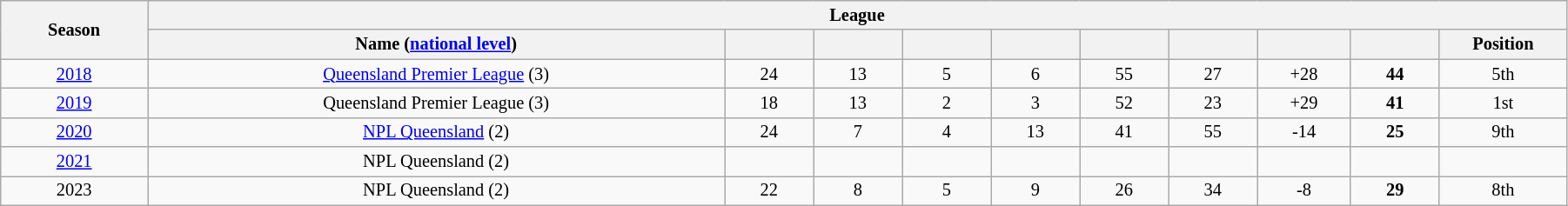<table class="wikitable" style="text-align:center; font-size:85%;width:95%; text-align:center">
<tr>
<th rowspan=2 width=3%>Season</th>
<th rowspan=1 colspan=12 width=28%>League</th>
</tr>
<tr>
<th width=13%>Name (<a href='#'>national level</a>)</th>
<th width=2%></th>
<th width=2%></th>
<th width=2%></th>
<th width=2%></th>
<th width=2%></th>
<th width=2%></th>
<th width=2%></th>
<th width=2%></th>
<th width=2%>Position</th>
</tr>
<tr>
<td><a href='#'>2018</a></td>
<td><a href='#'>Queensland Premier League</a> (3)</td>
<td>24</td>
<td>13</td>
<td>5</td>
<td>6</td>
<td>55</td>
<td>27</td>
<td>+28</td>
<td><strong>44</strong></td>
<td>5th</td>
</tr>
<tr>
<td><a href='#'>2019</a></td>
<td>Queensland Premier League (3)</td>
<td>18</td>
<td>13</td>
<td>2</td>
<td>3</td>
<td>52</td>
<td>23</td>
<td>+29</td>
<td><strong>41</strong></td>
<td>1st</td>
</tr>
<tr>
<td><a href='#'>2020</a></td>
<td><a href='#'>NPL Queensland</a> (2)</td>
<td>24</td>
<td>7</td>
<td>4</td>
<td>13</td>
<td>41</td>
<td>55</td>
<td>-14</td>
<td><strong>25</strong></td>
<td>9th</td>
</tr>
<tr>
<td><a href='#'>2021</a></td>
<td>NPL Queensland (2)</td>
<td></td>
<td></td>
<td></td>
<td></td>
<td></td>
<td></td>
<td></td>
<td></td>
<td></td>
</tr>
<tr>
<td>2023</td>
<td>NPL Queensland (2)</td>
<td>22</td>
<td>8</td>
<td>5</td>
<td>9</td>
<td>26</td>
<td>34</td>
<td>-8</td>
<td><strong>29</strong></td>
<td>8th</td>
</tr>
</table>
